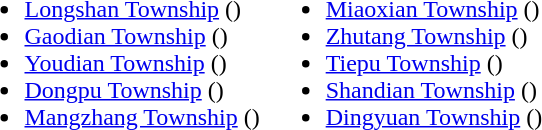<table>
<tr>
<td valign="top"><br><ul><li><a href='#'>Longshan Township</a> ()</li><li><a href='#'>Gaodian Township</a> ()</li><li><a href='#'>Youdian Township</a> ()</li><li><a href='#'>Dongpu Township</a> ()</li><li><a href='#'>Mangzhang Township</a> ()</li></ul></td>
<td valign="top"><br><ul><li><a href='#'>Miaoxian Township</a> ()</li><li><a href='#'>Zhutang Township</a> ()</li><li><a href='#'>Tiepu Township</a> ()</li><li><a href='#'>Shandian Township</a> ()</li><li><a href='#'>Dingyuan Township</a> ()</li></ul></td>
</tr>
</table>
